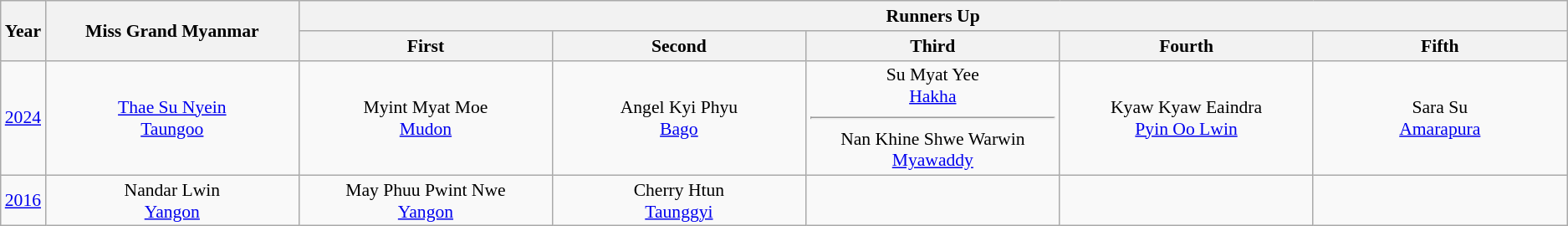<table class="wikitable" style="font-size: 90%;">
<tr>
<th rowspan="2">Year</th>
<th rowspan="2" width="200">Miss Grand Myanmar</th>
<th colspan="5">Runners Up</th>
</tr>
<tr>
<th width="200">First</th>
<th width="200">Second</th>
<th width="200">Third</th>
<th width="200">Fourth</th>
<th width="200">Fifth</th>
</tr>
<tr style="text-align:center;">
<td><a href='#'>2024</a></td>
<td><a href='#'>Thae Su Nyein</a><br> <a href='#'>Taungoo</a></td>
<td>Myint Myat Moe<br> <a href='#'>Mudon</a></td>
<td>Angel Kyi Phyu<br> <a href='#'>Bago</a></td>
<td>Su Myat Yee<br> <a href='#'>Hakha</a> <hr>Nan Khine Shwe Warwin<br> <a href='#'>Myawaddy</a> </td>
<td>Kyaw Kyaw Eaindra<br> <a href='#'>Pyin Oo Lwin</a></td>
<td>Sara Su<br> <a href='#'>Amarapura</a></td>
</tr>
<tr style="text-align:center;">
<td><a href='#'>2016</a></td>
<td>Nandar Lwin <br> <a href='#'>Yangon</a></td>
<td>May Phuu Pwint Nwe<br> <a href='#'>Yangon</a></td>
<td>Cherry Htun<br> <a href='#'>Taunggyi</a></td>
<td></td>
<td></td>
<td></td>
</tr>
</table>
